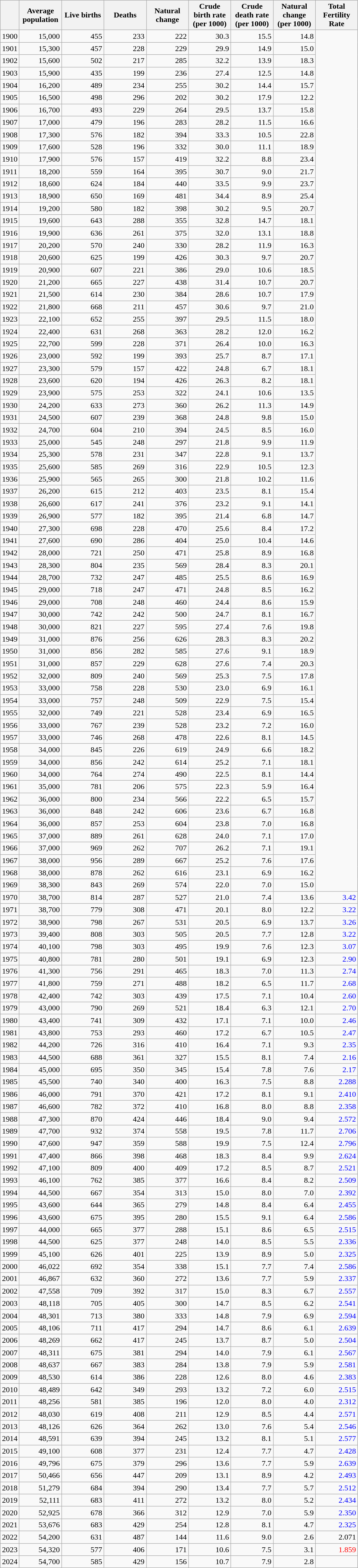<table class="wikitable">
<tr>
<th></th>
<th width="80pt">Average population</th>
<th width="80pt">Live births</th>
<th width="80pt">Deaths</th>
<th width="80pt">Natural change</th>
<th width="80pt">Crude birth rate (per 1000)</th>
<th width="80pt">Crude death rate (per 1000)</th>
<th width="80pt">Natural change (per 1000)</th>
<th width="80pt">Total Fertility Rate</th>
</tr>
<tr>
<td>1900</td>
<td align="right">15,000</td>
<td align="right">455</td>
<td align="right">233</td>
<td align="right">222</td>
<td align="right">30.3</td>
<td align="right">15.5</td>
<td align="right">14.8</td>
</tr>
<tr>
<td>1901</td>
<td align="right">15,300</td>
<td align="right">457</td>
<td align="right">228</td>
<td align="right">229</td>
<td align="right">29.9</td>
<td align="right">14.9</td>
<td align="right">15.0</td>
</tr>
<tr>
<td>1902</td>
<td align="right">15,600</td>
<td align="right">502</td>
<td align="right">217</td>
<td align="right">285</td>
<td align="right">32.2</td>
<td align="right">13.9</td>
<td align="right">18.3</td>
</tr>
<tr>
<td>1903</td>
<td align="right">15,900</td>
<td align="right">435</td>
<td align="right">199</td>
<td align="right">236</td>
<td align="right">27.4</td>
<td align="right">12.5</td>
<td align="right">14.8</td>
</tr>
<tr>
<td>1904</td>
<td align="right">16,200</td>
<td align="right">489</td>
<td align="right">234</td>
<td align="right">255</td>
<td align="right">30.2</td>
<td align="right">14.4</td>
<td align="right">15.7</td>
</tr>
<tr>
<td>1905</td>
<td align="right">16,500</td>
<td align="right">498</td>
<td align="right">296</td>
<td align="right">202</td>
<td align="right">30.2</td>
<td align="right">17.9</td>
<td align="right">12.2</td>
</tr>
<tr>
<td>1906</td>
<td align="right">16,700</td>
<td align="right">493</td>
<td align="right">229</td>
<td align="right">264</td>
<td align="right">29.5</td>
<td align="right">13.7</td>
<td align="right">15.8</td>
</tr>
<tr>
<td>1907</td>
<td align="right">17,000</td>
<td align="right">479</td>
<td align="right">196</td>
<td align="right">283</td>
<td align="right">28.2</td>
<td align="right">11.5</td>
<td align="right">16.6</td>
</tr>
<tr>
<td>1908</td>
<td align="right">17,300</td>
<td align="right">576</td>
<td align="right">182</td>
<td align="right">394</td>
<td align="right">33.3</td>
<td align="right">10.5</td>
<td align="right">22.8</td>
</tr>
<tr>
<td>1909</td>
<td align="right">17,600</td>
<td align="right">528</td>
<td align="right">196</td>
<td align="right">332</td>
<td align="right">30.0</td>
<td align="right">11.1</td>
<td align="right">18.9</td>
</tr>
<tr>
<td>1910</td>
<td align="right">17,900</td>
<td align="right">576</td>
<td align="right">157</td>
<td align="right">419</td>
<td align="right">32.2</td>
<td align="right">8.8</td>
<td align="right">23.4</td>
</tr>
<tr>
<td>1911</td>
<td align="right">18,200</td>
<td align="right">559</td>
<td align="right">164</td>
<td align="right">395</td>
<td align="right">30.7</td>
<td align="right">9.0</td>
<td align="right">21.7</td>
</tr>
<tr>
<td>1912</td>
<td align="right">18,600</td>
<td align="right">624</td>
<td align="right">184</td>
<td align="right">440</td>
<td align="right">33.5</td>
<td align="right">9.9</td>
<td align="right">23.7</td>
</tr>
<tr>
<td>1913</td>
<td align="right">18,900</td>
<td align="right">650</td>
<td align="right">169</td>
<td align="right">481</td>
<td align="right">34.4</td>
<td align="right">8.9</td>
<td align="right">25.4</td>
</tr>
<tr>
<td>1914</td>
<td align="right">19,200</td>
<td align="right">580</td>
<td align="right">182</td>
<td align="right">398</td>
<td align="right">30.2</td>
<td align="right">9.5</td>
<td align="right">20.7</td>
</tr>
<tr>
<td>1915</td>
<td align="right">19,600</td>
<td align="right">643</td>
<td align="right">288</td>
<td align="right">355</td>
<td align="right">32.8</td>
<td align="right">14.7</td>
<td align="right">18.1</td>
</tr>
<tr>
<td>1916</td>
<td align="right">19,900</td>
<td align="right">636</td>
<td align="right">261</td>
<td align="right">375</td>
<td align="right">32.0</td>
<td align="right">13.1</td>
<td align="right">18.8</td>
</tr>
<tr>
<td>1917</td>
<td align="right">20,200</td>
<td align="right">570</td>
<td align="right">240</td>
<td align="right">330</td>
<td align="right">28.2</td>
<td align="right">11.9</td>
<td align="right">16.3</td>
</tr>
<tr>
<td>1918</td>
<td align="right">20,600</td>
<td align="right">625</td>
<td align="right">199</td>
<td align="right">426</td>
<td align="right">30.3</td>
<td align="right">9.7</td>
<td align="right">20.7</td>
</tr>
<tr>
<td>1919</td>
<td align="right">20,900</td>
<td align="right">607</td>
<td align="right">221</td>
<td align="right">386</td>
<td align="right">29.0</td>
<td align="right">10.6</td>
<td align="right">18.5</td>
</tr>
<tr>
<td>1920</td>
<td align="right">21,200</td>
<td align="right">665</td>
<td align="right">227</td>
<td align="right">438</td>
<td align="right">31.4</td>
<td align="right">10.7</td>
<td align="right">20.7</td>
</tr>
<tr>
<td>1921</td>
<td align="right">21,500</td>
<td align="right">614</td>
<td align="right">230</td>
<td align="right">384</td>
<td align="right">28.6</td>
<td align="right">10.7</td>
<td align="right">17.9</td>
</tr>
<tr>
<td>1922</td>
<td align="right">21,800</td>
<td align="right">668</td>
<td align="right">211</td>
<td align="right">457</td>
<td align="right">30.6</td>
<td align="right">9.7</td>
<td align="right">21.0</td>
</tr>
<tr>
<td>1923</td>
<td align="right">22,100</td>
<td align="right">652</td>
<td align="right">255</td>
<td align="right">397</td>
<td align="right">29.5</td>
<td align="right">11.5</td>
<td align="right">18.0</td>
</tr>
<tr>
<td>1924</td>
<td align="right">22,400</td>
<td align="right">631</td>
<td align="right">268</td>
<td align="right">363</td>
<td align="right">28.2</td>
<td align="right">12.0</td>
<td align="right">16.2</td>
</tr>
<tr>
<td>1925</td>
<td align="right">22,700</td>
<td align="right">599</td>
<td align="right">228</td>
<td align="right">371</td>
<td align="right">26.4</td>
<td align="right">10.0</td>
<td align="right">16.3</td>
</tr>
<tr>
<td>1926</td>
<td align="right">23,000</td>
<td align="right">592</td>
<td align="right">199</td>
<td align="right">393</td>
<td align="right">25.7</td>
<td align="right">8.7</td>
<td align="right">17.1</td>
</tr>
<tr>
<td>1927</td>
<td align="right">23,300</td>
<td align="right">579</td>
<td align="right">157</td>
<td align="right">422</td>
<td align="right">24.8</td>
<td align="right">6.7</td>
<td align="right">18.1</td>
</tr>
<tr>
<td>1928</td>
<td align="right">23,600</td>
<td align="right">620</td>
<td align="right">194</td>
<td align="right">426</td>
<td align="right">26.3</td>
<td align="right">8.2</td>
<td align="right">18.1</td>
</tr>
<tr>
<td>1929</td>
<td align="right">23,900</td>
<td align="right">575</td>
<td align="right">253</td>
<td align="right">322</td>
<td align="right">24.1</td>
<td align="right">10.6</td>
<td align="right">13.5</td>
</tr>
<tr>
<td>1930</td>
<td align="right">24,200</td>
<td align="right">633</td>
<td align="right">273</td>
<td align="right">360</td>
<td align="right">26.2</td>
<td align="right">11.3</td>
<td align="right">14.9</td>
</tr>
<tr>
<td>1931</td>
<td align="right">24,500</td>
<td align="right">607</td>
<td align="right">239</td>
<td align="right">368</td>
<td align="right">24.8</td>
<td align="right">9.8</td>
<td align="right">15.0</td>
</tr>
<tr>
<td>1932</td>
<td align="right">24,700</td>
<td align="right">604</td>
<td align="right">210</td>
<td align="right">394</td>
<td align="right">24.5</td>
<td align="right">8.5</td>
<td align="right">16.0</td>
</tr>
<tr>
<td>1933</td>
<td align="right">25,000</td>
<td align="right">545</td>
<td align="right">248</td>
<td align="right">297</td>
<td align="right">21.8</td>
<td align="right">9.9</td>
<td align="right">11.9</td>
</tr>
<tr>
<td>1934</td>
<td align="right">25,300</td>
<td align="right">578</td>
<td align="right">231</td>
<td align="right">347</td>
<td align="right">22.8</td>
<td align="right">9.1</td>
<td align="right">13.7</td>
</tr>
<tr>
<td>1935</td>
<td align="right">25,600</td>
<td align="right">585</td>
<td align="right">269</td>
<td align="right">316</td>
<td align="right">22.9</td>
<td align="right">10.5</td>
<td align="right">12.3</td>
</tr>
<tr>
<td>1936</td>
<td align="right">25,900</td>
<td align="right">565</td>
<td align="right">265</td>
<td align="right">300</td>
<td align="right">21.8</td>
<td align="right">10.2</td>
<td align="right">11.6</td>
</tr>
<tr>
<td>1937</td>
<td align="right">26,200</td>
<td align="right">615</td>
<td align="right">212</td>
<td align="right">403</td>
<td align="right">23.5</td>
<td align="right">8.1</td>
<td align="right">15.4</td>
</tr>
<tr>
<td>1938</td>
<td align="right">26,600</td>
<td align="right">617</td>
<td align="right">241</td>
<td align="right">376</td>
<td align="right">23.2</td>
<td align="right">9.1</td>
<td align="right">14.1</td>
</tr>
<tr>
<td>1939</td>
<td align="right">26,900</td>
<td align="right">577</td>
<td align="right">182</td>
<td align="right">395</td>
<td align="right">21.4</td>
<td align="right">6.8</td>
<td align="right">14.7</td>
</tr>
<tr>
<td>1940</td>
<td align="right">27,300</td>
<td align="right">698</td>
<td align="right">228</td>
<td align="right">470</td>
<td align="right">25.6</td>
<td align="right">8.4</td>
<td align="right">17.2</td>
</tr>
<tr>
<td>1941</td>
<td align="right">27,600</td>
<td align="right">690</td>
<td align="right">286</td>
<td align="right">404</td>
<td align="right">25.0</td>
<td align="right">10.4</td>
<td align="right">14.6</td>
</tr>
<tr>
<td>1942</td>
<td align="right">28,000</td>
<td align="right">721</td>
<td align="right">250</td>
<td align="right">471</td>
<td align="right">25.8</td>
<td align="right">8.9</td>
<td align="right">16.8</td>
</tr>
<tr>
<td>1943</td>
<td align="right">28,300</td>
<td align="right">804</td>
<td align="right">235</td>
<td align="right">569</td>
<td align="right">28.4</td>
<td align="right">8.3</td>
<td align="right">20.1</td>
</tr>
<tr>
<td>1944</td>
<td align="right">28,700</td>
<td align="right">732</td>
<td align="right">247</td>
<td align="right">485</td>
<td align="right">25.5</td>
<td align="right">8.6</td>
<td align="right">16.9</td>
</tr>
<tr>
<td>1945</td>
<td align="right">29,000</td>
<td align="right">718</td>
<td align="right">247</td>
<td align="right">471</td>
<td align="right">24.8</td>
<td align="right">8.5</td>
<td align="right">16.2</td>
</tr>
<tr>
<td>1946</td>
<td align="right">29,000</td>
<td align="right">708</td>
<td align="right">248</td>
<td align="right">460</td>
<td align="right">24.4</td>
<td align="right">8.6</td>
<td align="right">15.9</td>
</tr>
<tr>
<td>1947</td>
<td align="right">30,000</td>
<td align="right">742</td>
<td align="right">242</td>
<td align="right">500</td>
<td align="right">24.7</td>
<td align="right">8.1</td>
<td align="right">16.7</td>
</tr>
<tr>
<td>1948</td>
<td align="right">30,000</td>
<td align="right">821</td>
<td align="right">227</td>
<td align="right">595</td>
<td align="right">27.4</td>
<td align="right">7.6</td>
<td align="right">19.8</td>
</tr>
<tr>
<td>1949</td>
<td align="right">31,000</td>
<td align="right">876</td>
<td align="right">256</td>
<td align="right">626</td>
<td align="right">28.3</td>
<td align="right">8.3</td>
<td align="right">20.2</td>
</tr>
<tr>
<td>1950</td>
<td align="right">31,000</td>
<td align="right">856</td>
<td align="right">282</td>
<td align="right">585</td>
<td align="right">27.6</td>
<td align="right">9.1</td>
<td align="right">18.9</td>
</tr>
<tr>
<td>1951</td>
<td align="right">31,000</td>
<td align="right">857</td>
<td align="right">229</td>
<td align="right">628</td>
<td align="right">27.6</td>
<td align="right">7.4</td>
<td align="right">20.3</td>
</tr>
<tr>
<td>1952</td>
<td align="right">32,000</td>
<td align="right">809</td>
<td align="right">240</td>
<td align="right">569</td>
<td align="right">25.3</td>
<td align="right">7.5</td>
<td align="right">17.8</td>
</tr>
<tr>
<td>1953</td>
<td align="right">33,000</td>
<td align="right">758</td>
<td align="right">228</td>
<td align="right">530</td>
<td align="right">23.0</td>
<td align="right">6.9</td>
<td align="right">16.1</td>
</tr>
<tr>
<td>1954</td>
<td align="right">33,000</td>
<td align="right">757</td>
<td align="right">248</td>
<td align="right">509</td>
<td align="right">22.9</td>
<td align="right">7.5</td>
<td align="right">15.4</td>
</tr>
<tr>
<td>1955</td>
<td align="right">32,000</td>
<td align="right">749</td>
<td align="right">221</td>
<td align="right">528</td>
<td align="right">23.4</td>
<td align="right">6.9</td>
<td align="right">16.5</td>
</tr>
<tr>
<td>1956</td>
<td align="right">33,000</td>
<td align="right">767</td>
<td align="right">239</td>
<td align="right">528</td>
<td align="right">23.2</td>
<td align="right">7.2</td>
<td align="right">16.0</td>
</tr>
<tr>
<td>1957</td>
<td align="right">33,000</td>
<td align="right">746</td>
<td align="right">268</td>
<td align="right">478</td>
<td align="right">22.6</td>
<td align="right">8.1</td>
<td align="right">14.5</td>
</tr>
<tr>
<td>1958</td>
<td align="right">34,000</td>
<td align="right">845</td>
<td align="right">226</td>
<td align="right">619</td>
<td align="right">24.9</td>
<td align="right">6.6</td>
<td align="right">18.2</td>
</tr>
<tr>
<td>1959</td>
<td align="right">34,000</td>
<td align="right">856</td>
<td align="right">242</td>
<td align="right">614</td>
<td align="right">25.2</td>
<td align="right">7.1</td>
<td align="right">18.1</td>
</tr>
<tr>
<td>1960</td>
<td align="right">34,000</td>
<td align="right">764</td>
<td align="right">274</td>
<td align="right">490</td>
<td align="right">22.5</td>
<td align="right">8.1</td>
<td align="right">14.4</td>
</tr>
<tr>
<td>1961</td>
<td align="right">35,000</td>
<td align="right">781</td>
<td align="right">206</td>
<td align="right">575</td>
<td align="right">22.3</td>
<td align="right">5.9</td>
<td align="right">16.4</td>
</tr>
<tr>
<td>1962</td>
<td align="right">36,000</td>
<td align="right">800</td>
<td align="right">234</td>
<td align="right">566</td>
<td align="right">22.2</td>
<td align="right">6.5</td>
<td align="right">15.7</td>
</tr>
<tr>
<td>1963</td>
<td align="right">36,000</td>
<td align="right">848</td>
<td align="right">242</td>
<td align="right">606</td>
<td align="right">23.6</td>
<td align="right">6.7</td>
<td align="right">16.8</td>
</tr>
<tr>
<td>1964</td>
<td align="right">36,000</td>
<td align="right">857</td>
<td align="right">253</td>
<td align="right">604</td>
<td align="right">23.8</td>
<td align="right">7.0</td>
<td align="right">16.8</td>
</tr>
<tr>
<td>1965</td>
<td align="right">37,000</td>
<td align="right">889</td>
<td align="right">261</td>
<td align="right">628</td>
<td align="right">24.0</td>
<td align="right">7.1</td>
<td align="right">17.0</td>
</tr>
<tr>
<td>1966</td>
<td align="right">37,000</td>
<td align="right">969</td>
<td align="right">262</td>
<td align="right">707</td>
<td align="right">26.2</td>
<td align="right">7.1</td>
<td align="right">19.1</td>
</tr>
<tr>
<td>1967</td>
<td align="right">38,000</td>
<td align="right">956</td>
<td align="right">289</td>
<td align="right">667</td>
<td align="right">25.2</td>
<td align="right">7.6</td>
<td align="right">17.6</td>
</tr>
<tr>
<td>1968</td>
<td align="right">38,000</td>
<td align="right">878</td>
<td align="right">262</td>
<td align="right">616</td>
<td align="right">23.1</td>
<td align="right">6.9</td>
<td align="right">16.2</td>
</tr>
<tr>
<td>1969</td>
<td align="right">38,300</td>
<td align="right">843</td>
<td align="right">269</td>
<td align="right">574</td>
<td align="right">22.0</td>
<td align="right">7.0</td>
<td align="right">15.0</td>
</tr>
<tr>
<td>1970</td>
<td align="right">38,700</td>
<td align="right">814</td>
<td align="right">287</td>
<td align="right">527</td>
<td align="right">21.0</td>
<td align="right">7.4</td>
<td align="right">13.6</td>
<td align="right" style="color: blue">3.42</td>
</tr>
<tr>
<td>1971</td>
<td align="right">38,700</td>
<td align="right">779</td>
<td align="right">308</td>
<td align="right">471</td>
<td align="right">20.1</td>
<td align="right">8.0</td>
<td align="right">12.2</td>
<td align="right" style="color: blue">3.22</td>
</tr>
<tr>
<td>1972</td>
<td align="right">38,900</td>
<td align="right">798</td>
<td align="right">267</td>
<td align="right">531</td>
<td align="right">20.5</td>
<td align="right">6.9</td>
<td align="right">13.7</td>
<td align="right" style="color: blue">3.26</td>
</tr>
<tr>
<td>1973</td>
<td align="right">39,400</td>
<td align="right">808</td>
<td align="right">303</td>
<td align="right">505</td>
<td align="right">20.5</td>
<td align="right">7.7</td>
<td align="right">12.8</td>
<td align="right" style="color: blue">3.22</td>
</tr>
<tr>
<td>1974</td>
<td align="right">40,100</td>
<td align="right">798</td>
<td align="right">303</td>
<td align="right">495</td>
<td align="right">19.9</td>
<td align="right">7.6</td>
<td align="right">12.3</td>
<td align="right" style="color: blue">3.07</td>
</tr>
<tr>
<td>1975</td>
<td align="right">40,800</td>
<td align="right">781</td>
<td align="right">280</td>
<td align="right">501</td>
<td align="right">19.1</td>
<td align="right">6.9</td>
<td align="right">12.3</td>
<td align="right" style="color: blue">2.90</td>
</tr>
<tr>
<td>1976</td>
<td align="right">41,300</td>
<td align="right">756</td>
<td align="right">291</td>
<td align="right">465</td>
<td align="right">18.3</td>
<td align="right">7.0</td>
<td align="right">11.3</td>
<td align="right" style="color: blue">2.74</td>
</tr>
<tr>
<td>1977</td>
<td align="right">41,800</td>
<td align="right">759</td>
<td align="right">271</td>
<td align="right">488</td>
<td align="right">18.2</td>
<td align="right">6.5</td>
<td align="right">11.7</td>
<td align="right" style="color: blue">2.68</td>
</tr>
<tr>
<td>1978</td>
<td align="right">42,400</td>
<td align="right">742</td>
<td align="right">303</td>
<td align="right">439</td>
<td align="right">17.5</td>
<td align="right">7.1</td>
<td align="right">10.4</td>
<td align="right" style="color: blue">2.60</td>
</tr>
<tr>
<td>1979</td>
<td align="right">43,000</td>
<td align="right">790</td>
<td align="right">269</td>
<td align="right">521</td>
<td align="right">18.4</td>
<td align="right">6.3</td>
<td align="right">12.1</td>
<td align="right" style="color: blue">2.70</td>
</tr>
<tr>
<td>1980</td>
<td align="right">43,400</td>
<td align="right">741</td>
<td align="right">309</td>
<td align="right">432</td>
<td align="right">17.1</td>
<td align="right">7.1</td>
<td align="right">10.0</td>
<td align="right" style="color: blue">2.46</td>
</tr>
<tr>
<td>1981</td>
<td align="right">43,800</td>
<td align="right">753</td>
<td align="right">293</td>
<td align="right">460</td>
<td align="right">17.2</td>
<td align="right">6.7</td>
<td align="right">10.5</td>
<td align="right" style="color: blue">2.47</td>
</tr>
<tr>
<td>1982</td>
<td align="right">44,200</td>
<td align="right">726</td>
<td align="right">316</td>
<td align="right">410</td>
<td align="right">16.4</td>
<td align="right">7.1</td>
<td align="right">9.3</td>
<td align="right" style="color: blue">2.35</td>
</tr>
<tr>
<td>1983</td>
<td align="right">44,500</td>
<td align="right">688</td>
<td align="right">361</td>
<td align="right">327</td>
<td align="right">15.5</td>
<td align="right">8.1</td>
<td align="right">7.4</td>
<td align="right" style="color: blue">2.16</td>
</tr>
<tr>
<td>1984</td>
<td align="right">45,000</td>
<td align="right">695</td>
<td align="right">350</td>
<td align="right">345</td>
<td align="right">15.4</td>
<td align="right">7.8</td>
<td align="right">7.6</td>
<td align="right" style="color: blue">2.17</td>
</tr>
<tr>
<td>1985</td>
<td align="right">45,500</td>
<td align="right">740</td>
<td align="right">340</td>
<td align="right">400</td>
<td align="right">16.3</td>
<td align="right">7.5</td>
<td align="right">8.8</td>
<td align="right" style="color: blue">2.288</td>
</tr>
<tr>
<td>1986</td>
<td align="right">46,000</td>
<td align="right">791</td>
<td align="right">370</td>
<td align="right">421</td>
<td align="right">17.2</td>
<td align="right">8.1</td>
<td align="right">9.1</td>
<td align="right" style="color: blue">2.410</td>
</tr>
<tr>
<td>1987</td>
<td align="right">46,600</td>
<td align="right">782</td>
<td align="right">372</td>
<td align="right">410</td>
<td align="right">16.8</td>
<td align="right">8.0</td>
<td align="right">8.8</td>
<td align="right" style="color: blue">2.358</td>
</tr>
<tr>
<td>1988</td>
<td align="right">47,300</td>
<td align="right">870</td>
<td align="right">424</td>
<td align="right">446</td>
<td align="right">18.4</td>
<td align="right">9.0</td>
<td align="right">9.4</td>
<td align="right" style="color: blue">2.572</td>
</tr>
<tr>
<td>1989</td>
<td align="right">47,700</td>
<td align="right">932</td>
<td align="right">374</td>
<td align="right">558</td>
<td align="right">19.5</td>
<td align="right">7.8</td>
<td align="right">11.7</td>
<td align="right" style="color: blue">2.706</td>
</tr>
<tr>
<td>1990</td>
<td align="right">47,600</td>
<td align="right">947</td>
<td align="right">359</td>
<td align="right">588</td>
<td align="right">19.9</td>
<td align="right">7.5</td>
<td align="right">12.4</td>
<td align="right" style="color: blue">2.796</td>
</tr>
<tr>
<td>1991</td>
<td align="right">47,400</td>
<td align="right">866</td>
<td align="right">398</td>
<td align="right">468</td>
<td align="right">18.3</td>
<td align="right">8.4</td>
<td align="right">9.9</td>
<td align="right" style="color: blue">2.624</td>
</tr>
<tr>
<td>1992</td>
<td align="right">47,100</td>
<td align="right">809</td>
<td align="right">400</td>
<td align="right">409</td>
<td align="right">17.2</td>
<td align="right">8.5</td>
<td align="right">8.7</td>
<td align="right" style="color: blue">2.521</td>
</tr>
<tr>
<td>1993</td>
<td align="right">46,100</td>
<td align="right">762</td>
<td align="right">385</td>
<td align="right">377</td>
<td align="right">16.6</td>
<td align="right">8.4</td>
<td align="right">8.2</td>
<td align="right" style="color: blue">2.509</td>
</tr>
<tr>
<td>1994</td>
<td align="right">44,500</td>
<td align="right">667</td>
<td align="right">354</td>
<td align="right">313</td>
<td align="right">15.0</td>
<td align="right">8.0</td>
<td align="right">7.0</td>
<td align="right" style="color: blue">2.392</td>
</tr>
<tr>
<td>1995</td>
<td align="right">43,600</td>
<td align="right">644</td>
<td align="right">365</td>
<td align="right">279</td>
<td align="right">14.8</td>
<td align="right">8.4</td>
<td align="right">6.4</td>
<td align="right" style="color: blue">2.455</td>
</tr>
<tr>
<td>1996</td>
<td align="right">43,600</td>
<td align="right">675</td>
<td align="right">395</td>
<td align="right">280</td>
<td align="right">15.5</td>
<td align="right">9.1</td>
<td align="right">6.4</td>
<td align="right" style="color: blue">2.586</td>
</tr>
<tr>
<td>1997</td>
<td align="right">44,000</td>
<td align="right">665</td>
<td align="right">377</td>
<td align="right">288</td>
<td align="right">15.1</td>
<td align="right">8.6</td>
<td align="right">6.5</td>
<td align="right" style="color: blue">2.515</td>
</tr>
<tr>
<td>1998</td>
<td align="right">44,500</td>
<td align="right">625</td>
<td align="right">377</td>
<td align="right">248</td>
<td align="right">14.0</td>
<td align="right">8.5</td>
<td align="right">5.5</td>
<td align="right" style="color: blue">2.336</td>
</tr>
<tr>
<td>1999</td>
<td align="right">45,100</td>
<td align="right">626</td>
<td align="right">401</td>
<td align="right">225</td>
<td align="right">13.9</td>
<td align="right">8.9</td>
<td align="right">5.0</td>
<td align="right" style="color: blue">2.325</td>
</tr>
<tr>
<td>2000</td>
<td align="right">46,022</td>
<td align="right">692</td>
<td align="right">354</td>
<td align="right">338</td>
<td align="right">15.1</td>
<td align="right">7.7</td>
<td align="right">7.4</td>
<td align="right" style="color: blue">2.586</td>
</tr>
<tr>
<td>2001</td>
<td align="right">46,867</td>
<td align="right">632</td>
<td align="right">360</td>
<td align="right">272</td>
<td align="right">13.6</td>
<td align="right">7.7</td>
<td align="right">5.9</td>
<td align="right" style="color: blue">2.337</td>
</tr>
<tr>
<td>2002</td>
<td align="right">47,558</td>
<td align="right">709</td>
<td align="right">392</td>
<td align="right">317</td>
<td align="right">15.0</td>
<td align="right">8.3</td>
<td align="right">6.7</td>
<td align="right" style="color: blue">2.557</td>
</tr>
<tr>
<td>2003</td>
<td align="right">48,118</td>
<td align="right">705</td>
<td align="right">405</td>
<td align="right">300</td>
<td align="right">14.7</td>
<td align="right">8.5</td>
<td align="right">6.2</td>
<td align="right" style="color: blue">2.541</td>
</tr>
<tr>
<td>2004</td>
<td align="right">48,301</td>
<td align="right">713</td>
<td align="right">380</td>
<td align="right">333</td>
<td align="right">14.8</td>
<td align="right">7.9</td>
<td align="right">6.9</td>
<td align="right" style="color: blue">2.594</td>
</tr>
<tr>
<td>2005</td>
<td align="right">48,106</td>
<td align="right">711</td>
<td align="right">417</td>
<td align="right">294</td>
<td align="right">14.7</td>
<td align="right">8.6</td>
<td align="right">6.1</td>
<td align="right" style="color: blue">2.639</td>
</tr>
<tr>
<td>2006</td>
<td align="right">48,269</td>
<td align="right">662</td>
<td align="right">417</td>
<td align="right">245</td>
<td align="right">13.7</td>
<td align="right">8.7</td>
<td align="right">5.0</td>
<td align="right" style="color: blue">2.504</td>
</tr>
<tr>
<td>2007</td>
<td align="right">48,311</td>
<td align="right">675</td>
<td align="right">381</td>
<td align="right">294</td>
<td align="right">14.0</td>
<td align="right">7.9</td>
<td align="right">6.1</td>
<td align="right" style="color: blue">2.567</td>
</tr>
<tr>
<td>2008</td>
<td align="right">48,637</td>
<td align="right">667</td>
<td align="right">383</td>
<td align="right">284</td>
<td align="right">13.8</td>
<td align="right">7.9</td>
<td align="right">5.9</td>
<td align="right" style="color: blue">2.581</td>
</tr>
<tr>
<td>2009</td>
<td align="right">48,530</td>
<td align="right">614</td>
<td align="right">386</td>
<td align="right">228</td>
<td align="right">12.6</td>
<td align="right">8.0</td>
<td align="right">4.6</td>
<td align="right" style="color: blue">2.383</td>
</tr>
<tr>
<td>2010</td>
<td align="right">48,489</td>
<td align="right">642</td>
<td align="right">349</td>
<td align="right">293</td>
<td align="right">13.2</td>
<td align="right">7.2</td>
<td align="right">6.0</td>
<td align="right" style="color: blue">2.515</td>
</tr>
<tr>
<td>2011</td>
<td align="right">48,256</td>
<td align="right">581</td>
<td align="right">385</td>
<td align="right">196</td>
<td align="right">12.0</td>
<td align="right">8.0</td>
<td align="right">4.0</td>
<td align="right" style="color: blue">2.312</td>
</tr>
<tr>
<td>2012</td>
<td align="right">48,030</td>
<td align="right">619</td>
<td align="right">408</td>
<td align="right">211</td>
<td align="right">12.9</td>
<td align="right">8.5</td>
<td align="right">4.4</td>
<td align="right" style="color: blue">2.571</td>
</tr>
<tr>
<td>2013</td>
<td align="right">48,126</td>
<td align="right">626</td>
<td align="right">364</td>
<td align="right">262</td>
<td align="right">13.0</td>
<td align="right">7.6</td>
<td align="right">5.4</td>
<td align="right" style="color: blue">2.546</td>
</tr>
<tr>
<td>2014</td>
<td align="right">48,591</td>
<td align="right">639</td>
<td align="right">394</td>
<td align="right">245</td>
<td align="right">13.2</td>
<td align="right">8.1</td>
<td align="right">5.1</td>
<td align="right" style="color: blue">2.577</td>
</tr>
<tr>
<td>2015</td>
<td align="right">49,100</td>
<td align="right">608</td>
<td align="right">377</td>
<td align="right">231</td>
<td align="right">12.4</td>
<td align="right">7.7</td>
<td align="right">4.7</td>
<td align="right" style="color: blue">2.428</td>
</tr>
<tr>
<td>2016</td>
<td align="right">49,796</td>
<td align="right">675</td>
<td align="right">379</td>
<td align="right">296</td>
<td align="right">13.6</td>
<td align="right">7.7</td>
<td align="right">5.9</td>
<td align="right" style="color: blue">2.639</td>
</tr>
<tr>
<td>2017</td>
<td align="right">50,466</td>
<td align="right">656</td>
<td align="right">447</td>
<td align="right">209</td>
<td align="right">13.1</td>
<td align="right">8.9</td>
<td align="right">4.2</td>
<td align="right" style="color: blue">2.493</td>
</tr>
<tr>
<td>2018</td>
<td align="right">51,279</td>
<td align="right">684</td>
<td align="right">394</td>
<td align="right">290</td>
<td align="right">13.4</td>
<td align="right">7.7</td>
<td align="right">5.7</td>
<td align="right" style="color: blue">2.512</td>
</tr>
<tr>
<td>2019</td>
<td align="right">52,111</td>
<td align="right">683</td>
<td align="right">411</td>
<td align="right">272</td>
<td align="right">13.2</td>
<td align="right">8.0</td>
<td align="right">5.2</td>
<td align="right" style="color: blue">2.434</td>
</tr>
<tr>
<td>2020</td>
<td align="right">52,925</td>
<td align="right">678</td>
<td align="right">366</td>
<td align="right">312</td>
<td align="right">12.9</td>
<td align="right">7.0</td>
<td align="right">5.9</td>
<td align="right" style="color: blue">2.350</td>
</tr>
<tr>
<td>2021</td>
<td align="right">53,676</td>
<td align="right">683</td>
<td align="right">429</td>
<td align="right">254</td>
<td align="right">12.8</td>
<td align="right">8.1</td>
<td align="right">4.7</td>
<td align="right" style="color: blue">2.325</td>
</tr>
<tr>
<td>2022</td>
<td align="right">54,200</td>
<td align="right">631</td>
<td align="right">487</td>
<td align="right">144</td>
<td align="right">11.6</td>
<td align="right">9.0</td>
<td align="right">2.6</td>
<td align="right">2.071</td>
</tr>
<tr>
<td>2023</td>
<td align="right">54,320</td>
<td align="right">577</td>
<td align="right">406</td>
<td align="right">171</td>
<td align="right">10.6</td>
<td align="right">7.5</td>
<td align="right">3.1</td>
<td align="right" style="color: red">1.859</td>
</tr>
<tr>
<td>2024</td>
<td align="right">54,700</td>
<td align="right">585</td>
<td align="right">429</td>
<td align="right">156</td>
<td align="right">10.7</td>
<td align="right">7.9</td>
<td align="right">2.8</td>
<td align="right" style="color: red"></td>
</tr>
</table>
